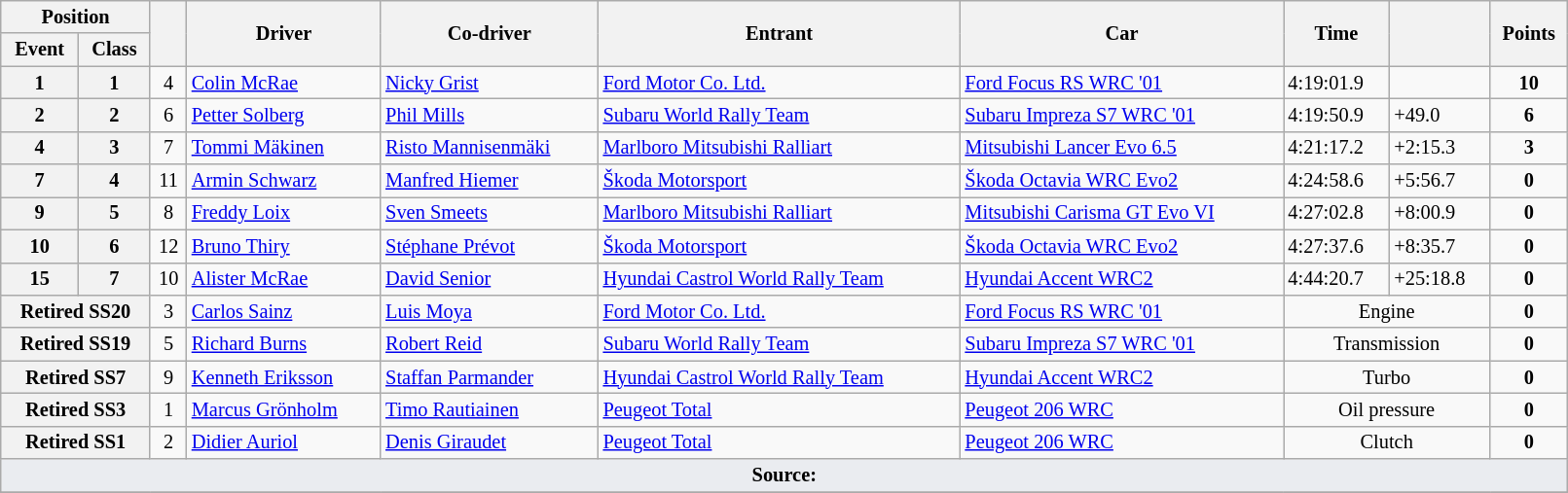<table class="wikitable" width=85% style="font-size: 85%;">
<tr>
<th colspan="2">Position</th>
<th rowspan="2"></th>
<th rowspan="2">Driver</th>
<th rowspan="2">Co-driver</th>
<th rowspan="2">Entrant</th>
<th rowspan="2">Car</th>
<th rowspan="2">Time</th>
<th rowspan="2"></th>
<th rowspan="2">Points</th>
</tr>
<tr>
<th>Event</th>
<th>Class</th>
</tr>
<tr>
<th>1</th>
<th>1</th>
<td align="center">4</td>
<td> <a href='#'>Colin McRae</a></td>
<td> <a href='#'>Nicky Grist</a></td>
<td> <a href='#'>Ford Motor Co. Ltd.</a></td>
<td><a href='#'>Ford Focus RS WRC '01</a></td>
<td>4:19:01.9</td>
<td></td>
<td align="center"><strong>10</strong></td>
</tr>
<tr>
<th>2</th>
<th>2</th>
<td align="center">6</td>
<td> <a href='#'>Petter Solberg</a></td>
<td> <a href='#'>Phil Mills</a></td>
<td> <a href='#'>Subaru World Rally Team</a></td>
<td><a href='#'>Subaru Impreza S7 WRC '01</a></td>
<td>4:19:50.9</td>
<td>+49.0</td>
<td align="center"><strong>6</strong></td>
</tr>
<tr>
<th>4</th>
<th>3</th>
<td align="center">7</td>
<td> <a href='#'>Tommi Mäkinen</a></td>
<td> <a href='#'>Risto Mannisenmäki</a></td>
<td> <a href='#'>Marlboro Mitsubishi Ralliart</a></td>
<td><a href='#'>Mitsubishi Lancer Evo 6.5</a></td>
<td>4:21:17.2</td>
<td>+2:15.3</td>
<td align="center"><strong>3</strong></td>
</tr>
<tr>
<th>7</th>
<th>4</th>
<td align="center">11</td>
<td> <a href='#'>Armin Schwarz</a></td>
<td> <a href='#'>Manfred Hiemer</a></td>
<td> <a href='#'>Škoda Motorsport</a></td>
<td><a href='#'>Škoda Octavia WRC Evo2</a></td>
<td>4:24:58.6</td>
<td>+5:56.7</td>
<td align="center"><strong>0</strong></td>
</tr>
<tr>
<th>9</th>
<th>5</th>
<td align="center">8</td>
<td> <a href='#'>Freddy Loix</a></td>
<td> <a href='#'>Sven Smeets</a></td>
<td> <a href='#'>Marlboro Mitsubishi Ralliart</a></td>
<td><a href='#'>Mitsubishi Carisma GT Evo VI</a></td>
<td>4:27:02.8</td>
<td>+8:00.9</td>
<td align="center"><strong>0</strong></td>
</tr>
<tr>
<th>10</th>
<th>6</th>
<td align="center">12</td>
<td> <a href='#'>Bruno Thiry</a></td>
<td> <a href='#'>Stéphane Prévot</a></td>
<td> <a href='#'>Škoda Motorsport</a></td>
<td><a href='#'>Škoda Octavia WRC Evo2</a></td>
<td>4:27:37.6</td>
<td>+8:35.7</td>
<td align="center"><strong>0</strong></td>
</tr>
<tr>
<th>15</th>
<th>7</th>
<td align="center">10</td>
<td> <a href='#'>Alister McRae</a></td>
<td> <a href='#'>David Senior</a></td>
<td> <a href='#'>Hyundai Castrol World Rally Team</a></td>
<td><a href='#'>Hyundai Accent WRC2</a></td>
<td>4:44:20.7</td>
<td>+25:18.8</td>
<td align="center"><strong>0</strong></td>
</tr>
<tr>
<th colspan="2">Retired SS20</th>
<td align="center">3</td>
<td> <a href='#'>Carlos Sainz</a></td>
<td> <a href='#'>Luis Moya</a></td>
<td> <a href='#'>Ford Motor Co. Ltd.</a></td>
<td><a href='#'>Ford Focus RS WRC '01</a></td>
<td align="center" colspan="2">Engine</td>
<td align="center"><strong>0</strong></td>
</tr>
<tr>
<th colspan="2">Retired SS19</th>
<td align="center">5</td>
<td> <a href='#'>Richard Burns</a></td>
<td> <a href='#'>Robert Reid</a></td>
<td> <a href='#'>Subaru World Rally Team</a></td>
<td><a href='#'>Subaru Impreza S7 WRC '01</a></td>
<td align="center" colspan="2">Transmission</td>
<td align="center"><strong>0</strong></td>
</tr>
<tr>
<th colspan="2">Retired SS7</th>
<td align="center">9</td>
<td> <a href='#'>Kenneth Eriksson</a></td>
<td> <a href='#'>Staffan Parmander</a></td>
<td> <a href='#'>Hyundai Castrol World Rally Team</a></td>
<td><a href='#'>Hyundai Accent WRC2</a></td>
<td align="center" colspan="2">Turbo</td>
<td align="center"><strong>0</strong></td>
</tr>
<tr>
<th colspan="2">Retired SS3</th>
<td align="center">1</td>
<td> <a href='#'>Marcus Grönholm</a></td>
<td> <a href='#'>Timo Rautiainen</a></td>
<td> <a href='#'>Peugeot Total</a></td>
<td><a href='#'>Peugeot 206 WRC</a></td>
<td align="center" colspan="2">Oil pressure</td>
<td align="center"><strong>0</strong></td>
</tr>
<tr>
<th colspan="2">Retired SS1</th>
<td align="center">2</td>
<td> <a href='#'>Didier Auriol</a></td>
<td> <a href='#'>Denis Giraudet</a></td>
<td> <a href='#'>Peugeot Total</a></td>
<td><a href='#'>Peugeot 206 WRC</a></td>
<td align="center" colspan="2">Clutch</td>
<td align="center"><strong>0</strong></td>
</tr>
<tr>
<td style="background-color:#EAECF0; text-align:center" colspan="10"><strong>Source:</strong></td>
</tr>
<tr>
</tr>
</table>
